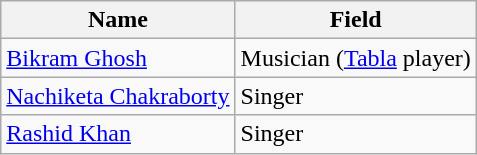<table class="wikitable sortable" border="0">
<tr>
<th>Name</th>
<th>Field</th>
</tr>
<tr>
<td><a href='#'>Bikram Ghosh</a></td>
<td>Musician (<a href='#'>Tabla</a> player)</td>
</tr>
<tr>
<td><a href='#'>Nachiketa Chakraborty</a></td>
<td>Singer</td>
</tr>
<tr>
<td><a href='#'>Rashid Khan</a></td>
<td>Singer</td>
</tr>
</table>
